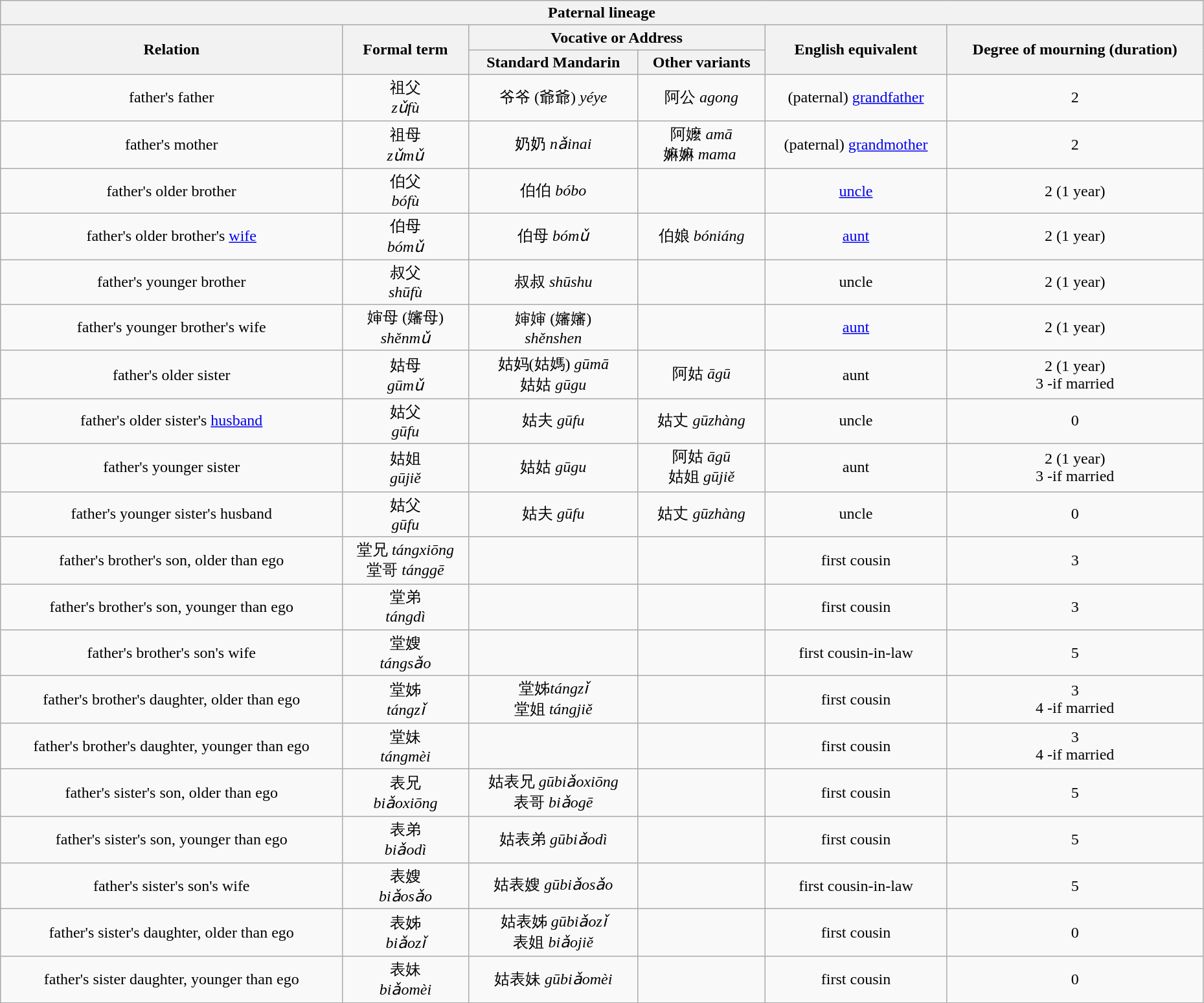<table class="collapsible wikitable collapsed" style="width: 98%; border: #999 solid 1px; text-align: center; margin-bottom: 0;">
<tr>
<th colspan="6">Paternal lineage</th>
</tr>
<tr>
<th rowspan="2">Relation</th>
<th rowspan="2">Formal term</th>
<th colspan="2">Vocative or Address</th>
<th rowspan="2">English equivalent</th>
<th rowspan="2">Degree of mourning (duration)</th>
</tr>
<tr>
<th>Standard Mandarin</th>
<th>Other variants</th>
</tr>
<tr>
<td>father's father</td>
<td>祖父<br><em>zǔfù</em></td>
<td>爷爷 (爺爺) <em>yéye</em></td>
<td>阿公 <em>agong</em></td>
<td>(paternal) <a href='#'>grandfather</a></td>
<td>2</td>
</tr>
<tr>
<td>father's mother</td>
<td>祖母<br><em>zǔmǔ</em></td>
<td>奶奶 <em>nǎinai</em></td>
<td>阿嬤 <em>amā</em><br>嫲嫲 <em>mama</em> </td>
<td>(paternal) <a href='#'>grandmother</a></td>
<td>2</td>
</tr>
<tr>
<td>father's older brother</td>
<td>伯父<br><em>bófù</em></td>
<td>伯伯 <em>bóbo</em></td>
<td></td>
<td><a href='#'>uncle</a></td>
<td>2 (1 year)</td>
</tr>
<tr>
<td>father's older brother's <a href='#'>wife</a></td>
<td>伯母<br><em>bómǔ</em></td>
<td>伯母 <em>bómǔ</em></td>
<td>伯娘 <em>bóniáng</em></td>
<td><a href='#'>aunt</a></td>
<td>2 (1 year)</td>
</tr>
<tr>
<td>father's younger brother</td>
<td>叔父<br><em>shūfù</em></td>
<td>叔叔 <em>shūshu</em></td>
<td></td>
<td>uncle</td>
<td>2 (1 year)</td>
</tr>
<tr>
<td>father's younger brother's wife</td>
<td>婶母 (嬸母)<br><em>shěnmǔ</em></td>
<td>婶婶 (嬸嬸)<br><em>shěnshen</em></td>
<td></td>
<td><a href='#'>aunt</a></td>
<td>2 (1 year)</td>
</tr>
<tr>
<td>father's older sister</td>
<td>姑母<br><em>gūmǔ</em></td>
<td>姑妈(姑媽) <em>gūmā</em><br>姑姑 <em>gūgu</em></td>
<td>阿姑 <em>āgū</em></td>
<td>aunt</td>
<td>2 (1 year)<br>3 -if married</td>
</tr>
<tr>
<td>father's older sister's <a href='#'>husband</a></td>
<td>姑父<br><em>gūfu</em></td>
<td>姑夫 <em>gūfu</em></td>
<td>姑丈 <em>gūzhàng</em></td>
<td>uncle</td>
<td>0</td>
</tr>
<tr>
<td>father's younger sister</td>
<td>姑姐 <br><em>gūjiě</em></td>
<td>姑姑 <em>gūgu</em></td>
<td>阿姑 <em>āgū</em> <br>姑姐 <em>gūjiě</em></td>
<td>aunt</td>
<td>2 (1 year)<br>3 -if married</td>
</tr>
<tr>
<td>father's younger sister's husband</td>
<td>姑父<br><em>gūfu</em></td>
<td>姑夫 <em>gūfu</em></td>
<td>姑丈 <em>gūzhàng</em></td>
<td>uncle</td>
<td>0</td>
</tr>
<tr>
<td>father's brother's son, older than ego</td>
<td>堂兄 <em>tángxiōng</em><br>堂哥 <em>tánggē</em></td>
<td></td>
<td>　</td>
<td>first cousin</td>
<td>3</td>
</tr>
<tr>
<td>father's brother's son, younger than ego</td>
<td>堂弟<br><em>tángdì</em></td>
<td></td>
<td></td>
<td>first cousin</td>
<td>3</td>
</tr>
<tr>
<td>father's brother's son's wife</td>
<td>堂嫂<br><em>tángsǎo</em></td>
<td></td>
<td></td>
<td>first cousin-in-law</td>
<td>5</td>
</tr>
<tr>
<td>father's brother's daughter, older than ego</td>
<td>堂姊<br><em>tángzǐ</em></td>
<td>堂姊<em>tángzǐ</em><br> 堂姐 <em>tángjiě</em></td>
<td></td>
<td>first cousin</td>
<td>3<br>4 -if married</td>
</tr>
<tr>
<td>father's brother's daughter, younger than ego</td>
<td>堂妹<br><em>tángmèi</em></td>
<td></td>
<td></td>
<td>first cousin</td>
<td>3<br>4 -if married</td>
</tr>
<tr>
<td>father's sister's son, older than ego</td>
<td>表兄<br><em>biǎoxiōng</em></td>
<td>姑表兄 <em>gūbiǎoxiōng</em><br>表哥 <em>biǎogē</em></td>
<td></td>
<td>first cousin</td>
<td>5</td>
</tr>
<tr>
<td>father's sister's son, younger than ego</td>
<td>表弟<br><em>biǎodì</em></td>
<td>姑表弟 <em>gūbiǎodì</em></td>
<td></td>
<td>first cousin</td>
<td>5</td>
</tr>
<tr>
<td>father's sister's son's wife</td>
<td>表嫂 <br><em>biǎosǎo</em></td>
<td>姑表嫂 <em>gūbiǎosǎo</em></td>
<td></td>
<td>first cousin-in-law</td>
<td>5</td>
</tr>
<tr>
<td>father's sister's daughter, older than ego</td>
<td>表姊<br><em>biǎozǐ</em></td>
<td>姑表姊 <em>gūbiǎozǐ</em><br>表姐 <em>biǎojiě</em></td>
<td></td>
<td>first cousin</td>
<td>0</td>
</tr>
<tr>
<td>father's sister daughter, younger than ego</td>
<td>表妹<br><em>biǎomèi</em></td>
<td>姑表妹 <em>gūbiǎomèi</em></td>
<td></td>
<td>first cousin</td>
<td>0</td>
</tr>
</table>
